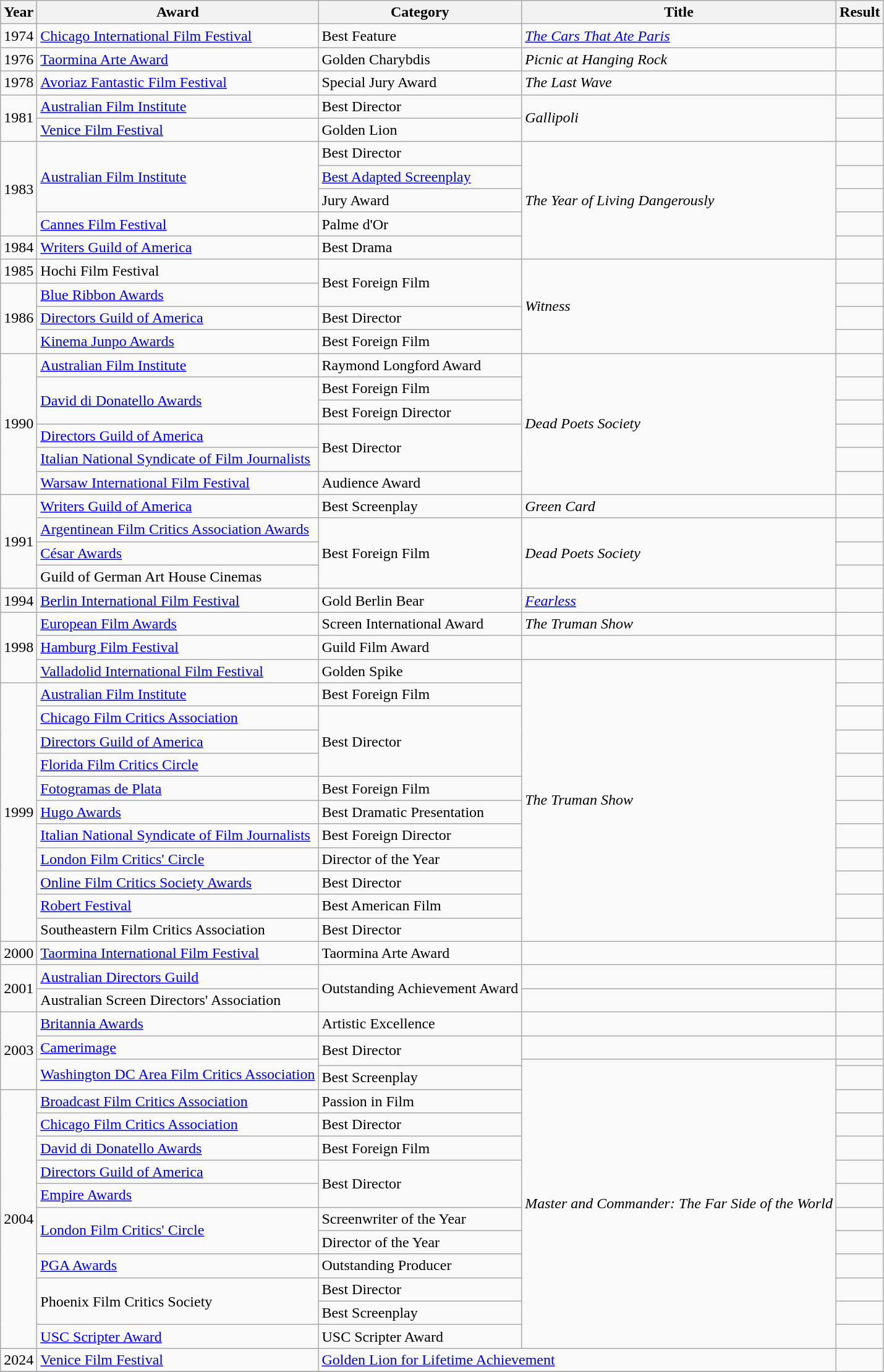<table class="wikitable">
<tr>
<th>Year</th>
<th>Award</th>
<th>Category</th>
<th>Title</th>
<th>Result</th>
</tr>
<tr>
<td>1974</td>
<td><a href='#'>Chicago International Film Festival</a></td>
<td>Best Feature</td>
<td><em><a href='#'>The Cars That Ate Paris</a></em></td>
<td></td>
</tr>
<tr>
<td>1976</td>
<td><a href='#'>Taormina Arte Award</a></td>
<td>Golden Charybdis</td>
<td><em>Picnic at Hanging Rock</em></td>
<td></td>
</tr>
<tr>
<td>1978</td>
<td><a href='#'>Avoriaz Fantastic Film Festival</a></td>
<td>Special Jury Award</td>
<td><em>The Last Wave</em></td>
<td></td>
</tr>
<tr>
<td rowspan=2>1981</td>
<td><a href='#'>Australian Film Institute</a></td>
<td>Best Director</td>
<td rowspan=2><em>Gallipoli</em></td>
<td></td>
</tr>
<tr>
<td><a href='#'>Venice Film Festival</a></td>
<td>Golden Lion</td>
<td></td>
</tr>
<tr>
<td rowspan=4>1983</td>
<td rowspan=3><a href='#'>Australian Film Institute</a></td>
<td>Best Director</td>
<td rowspan="5"><em>The Year of Living Dangerously</em></td>
<td></td>
</tr>
<tr>
<td><a href='#'>Best Adapted Screenplay</a></td>
<td></td>
</tr>
<tr>
<td>Jury Award</td>
<td></td>
</tr>
<tr>
<td><a href='#'>Cannes Film Festival</a></td>
<td>Palme d'Or</td>
<td></td>
</tr>
<tr>
<td>1984</td>
<td><a href='#'>Writers Guild of America</a></td>
<td>Best Drama</td>
<td></td>
</tr>
<tr>
<td>1985</td>
<td>Hochi Film Festival</td>
<td rowspan="2">Best Foreign Film</td>
<td rowspan="4"><em>Witness</em></td>
<td></td>
</tr>
<tr>
<td rowspan=3>1986</td>
<td><a href='#'>Blue Ribbon Awards</a></td>
<td></td>
</tr>
<tr>
<td><a href='#'>Directors Guild of America</a></td>
<td>Best Director</td>
<td></td>
</tr>
<tr>
<td><a href='#'>Kinema Junpo Awards</a></td>
<td>Best Foreign Film</td>
<td></td>
</tr>
<tr>
<td rowspan=6>1990</td>
<td><a href='#'>Australian Film Institute</a></td>
<td>Raymond Longford Award</td>
<td rowspan=6><em>Dead Poets Society</em></td>
<td></td>
</tr>
<tr>
<td rowspan=2><a href='#'>David di Donatello Awards</a></td>
<td>Best Foreign Film</td>
<td></td>
</tr>
<tr>
<td>Best Foreign Director</td>
<td></td>
</tr>
<tr>
<td><a href='#'>Directors Guild of America</a></td>
<td rowspan="2">Best Director</td>
<td></td>
</tr>
<tr>
<td><a href='#'>Italian National Syndicate of Film Journalists</a></td>
<td></td>
</tr>
<tr>
<td><a href='#'>Warsaw International Film Festival</a></td>
<td>Audience Award</td>
<td></td>
</tr>
<tr>
<td rowspan=4>1991</td>
<td><a href='#'>Writers Guild of America</a></td>
<td>Best Screenplay</td>
<td><em>Green Card</em></td>
<td></td>
</tr>
<tr>
<td><a href='#'>Argentinean Film Critics Association Awards</a></td>
<td rowspan="3">Best Foreign Film</td>
<td rowspan=3><em>Dead Poets Society</em></td>
<td></td>
</tr>
<tr>
<td><a href='#'>César Awards</a></td>
<td></td>
</tr>
<tr>
<td>Guild of German Art House Cinemas</td>
<td></td>
</tr>
<tr>
<td>1994</td>
<td><a href='#'>Berlin International Film Festival</a></td>
<td>Gold Berlin Bear</td>
<td><em><a href='#'>Fearless</a></em></td>
<td></td>
</tr>
<tr>
<td rowspan=3>1998</td>
<td><a href='#'>European Film Awards</a></td>
<td>Screen International Award</td>
<td><em>The Truman Show</em></td>
<td></td>
</tr>
<tr>
<td><a href='#'>Hamburg Film Festival</a></td>
<td>Guild Film Award</td>
<td></td>
<td></td>
</tr>
<tr>
<td><a href='#'>Valladolid International Film Festival</a></td>
<td>Golden Spike</td>
<td rowspan="12"><em>The Truman Show</em></td>
<td></td>
</tr>
<tr>
<td rowspan=11>1999</td>
<td><a href='#'>Australian Film Institute</a></td>
<td>Best Foreign Film</td>
<td></td>
</tr>
<tr>
<td><a href='#'>Chicago Film Critics Association</a></td>
<td rowspan="3">Best Director</td>
<td></td>
</tr>
<tr>
<td><a href='#'>Directors Guild of America</a></td>
<td></td>
</tr>
<tr>
<td><a href='#'>Florida Film Critics Circle</a></td>
<td></td>
</tr>
<tr>
<td><a href='#'>Fotogramas de Plata</a></td>
<td>Best Foreign Film</td>
<td></td>
</tr>
<tr>
<td><a href='#'>Hugo Awards</a></td>
<td>Best Dramatic Presentation</td>
<td></td>
</tr>
<tr>
<td><a href='#'>Italian National Syndicate of Film Journalists</a></td>
<td>Best Foreign Director</td>
<td></td>
</tr>
<tr>
<td><a href='#'>London Film Critics' Circle</a></td>
<td>Director of the Year</td>
<td></td>
</tr>
<tr>
<td><a href='#'>Online Film Critics Society Awards</a></td>
<td>Best Director</td>
<td></td>
</tr>
<tr>
<td><a href='#'>Robert Festival</a></td>
<td>Best American Film</td>
<td></td>
</tr>
<tr>
<td>Southeastern Film Critics Association</td>
<td>Best Director</td>
<td></td>
</tr>
<tr>
<td>2000</td>
<td><a href='#'>Taormina International Film Festival</a></td>
<td>Taormina Arte Award</td>
<td></td>
<td></td>
</tr>
<tr>
<td rowspan=2>2001</td>
<td><a href='#'>Australian Directors Guild</a></td>
<td rowspan="2">Outstanding Achievement Award</td>
<td></td>
<td></td>
</tr>
<tr>
<td>Australian Screen Directors' Association</td>
<td></td>
<td></td>
</tr>
<tr>
<td rowspan=4>2003</td>
<td><a href='#'>Britannia Awards</a></td>
<td>Artistic Excellence</td>
<td></td>
<td></td>
</tr>
<tr>
<td><a href='#'>Camerimage</a></td>
<td rowspan="2">Best Director</td>
<td></td>
<td></td>
</tr>
<tr>
<td rowspan=2><a href='#'>Washington DC Area Film Critics Association</a></td>
<td rowspan="13"><em>Master and Commander: The Far Side of the World</em></td>
<td></td>
</tr>
<tr>
<td>Best Screenplay</td>
<td></td>
</tr>
<tr>
<td rowspan=11>2004</td>
<td><a href='#'>Broadcast Film Critics Association</a></td>
<td>Passion in Film</td>
<td></td>
</tr>
<tr>
<td><a href='#'>Chicago Film Critics Association</a></td>
<td>Best Director</td>
<td></td>
</tr>
<tr>
<td><a href='#'>David di Donatello Awards</a></td>
<td>Best Foreign Film</td>
<td></td>
</tr>
<tr>
<td><a href='#'>Directors Guild of America</a></td>
<td rowspan="2">Best Director</td>
<td></td>
</tr>
<tr>
<td><a href='#'>Empire Awards</a></td>
<td></td>
</tr>
<tr>
<td rowspan=2><a href='#'>London Film Critics' Circle</a></td>
<td>Screenwriter of the Year</td>
<td></td>
</tr>
<tr>
<td>Director of the Year</td>
<td></td>
</tr>
<tr>
<td><a href='#'>PGA Awards</a></td>
<td>Outstanding Producer</td>
<td></td>
</tr>
<tr>
<td rowspan=2>Phoenix Film Critics Society</td>
<td>Best Director</td>
<td></td>
</tr>
<tr>
<td>Best Screenplay</td>
<td></td>
</tr>
<tr>
<td><a href='#'>USC Scripter Award</a></td>
<td>USC Scripter Award</td>
<td></td>
</tr>
<tr>
<td>2024</td>
<td><a href='#'>Venice Film Festival</a></td>
<td colspan=2><a href='#'>Golden Lion for Lifetime Achievement</a></td>
<td></td>
</tr>
<tr>
</tr>
</table>
